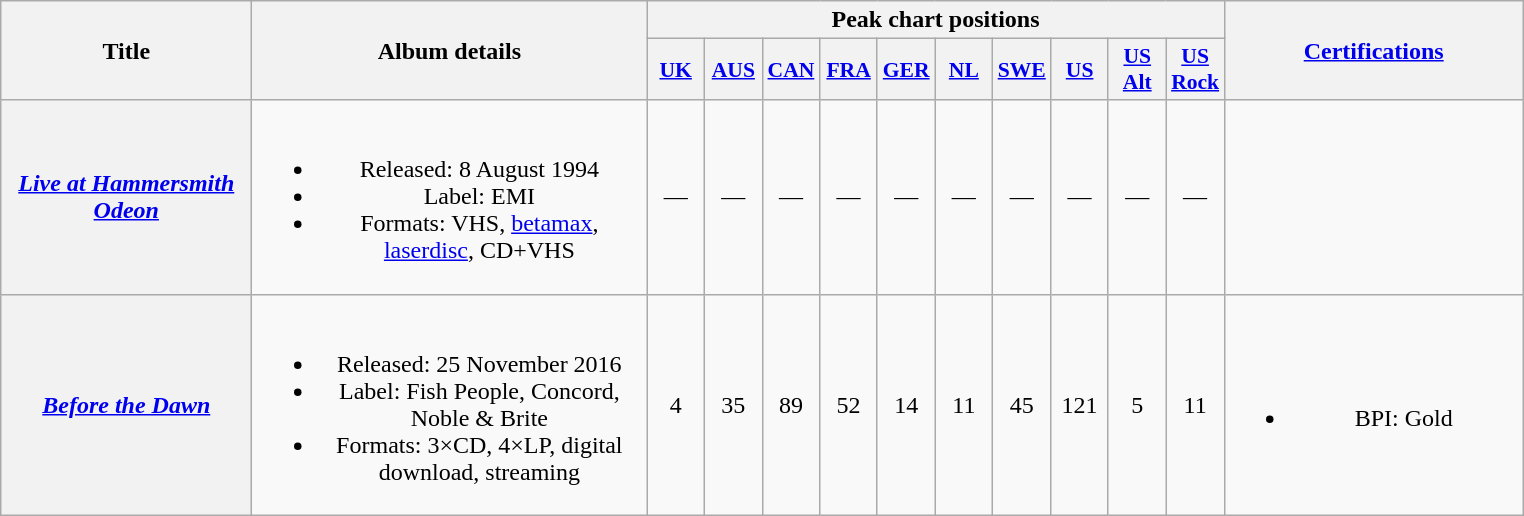<table class="wikitable plainrowheaders" style="text-align:center; border:1">
<tr>
<th scope="col" rowspan="2" style="width:10em;">Title</th>
<th scope="col" rowspan="2" style="width:16em;">Album details</th>
<th scope="col" colspan="10">Peak chart positions</th>
<th scope="col" rowspan="2" style="width:12em;"><a href='#'>Certifications</a></th>
</tr>
<tr>
<th scope="col" style="width:2.2em;font-size:90%;"><a href='#'>UK</a><br></th>
<th scope="col" style="width:2.2em;font-size:90%;"><a href='#'>AUS</a><br></th>
<th scope="col" style="width:2.2em;font-size:90%;"><a href='#'>CAN</a><br></th>
<th scope="col" style="width:2.2em;font-size:90%;"><a href='#'>FRA</a><br></th>
<th scope="col" style="width:2.2em;font-size:90%;"><a href='#'>GER</a><br></th>
<th scope="col" style="width:2.2em;font-size:90%;"><a href='#'>NL</a><br></th>
<th scope="col" style="width:2.2em;font-size:90%;"><a href='#'>SWE</a><br></th>
<th scope="col" style="width:2.2em;font-size:90%;"><a href='#'>US</a><br></th>
<th scope="col" style="width:2.2em;font-size:90%;"><a href='#'>US<br>Alt</a><br></th>
<th scope="col" style="width:2.2em;font-size:90%;"><a href='#'>US<br>Rock</a><br></th>
</tr>
<tr>
<th scope="row"><em><a href='#'>Live at Hammersmith Odeon</a></em></th>
<td><br><ul><li>Released: 8 August 1994</li><li>Label: EMI</li><li>Formats: VHS, <a href='#'>betamax</a>, <a href='#'>laserdisc</a>, CD+VHS</li></ul></td>
<td>—</td>
<td>—</td>
<td>—</td>
<td>—</td>
<td>—</td>
<td>—</td>
<td>—</td>
<td>—</td>
<td>—</td>
<td>—</td>
<td></td>
</tr>
<tr>
<th scope="row"><em><a href='#'>Before the Dawn</a></em></th>
<td><br><ul><li>Released: 25 November 2016</li><li>Label: Fish People, Concord, Noble & Brite</li><li>Formats: 3×CD, 4×LP, digital download, streaming</li></ul></td>
<td>4</td>
<td>35</td>
<td>89</td>
<td>52</td>
<td>14</td>
<td>11</td>
<td>45</td>
<td>121</td>
<td>5</td>
<td>11</td>
<td><br><ul><li>BPI: Gold</li></ul></td>
</tr>
</table>
